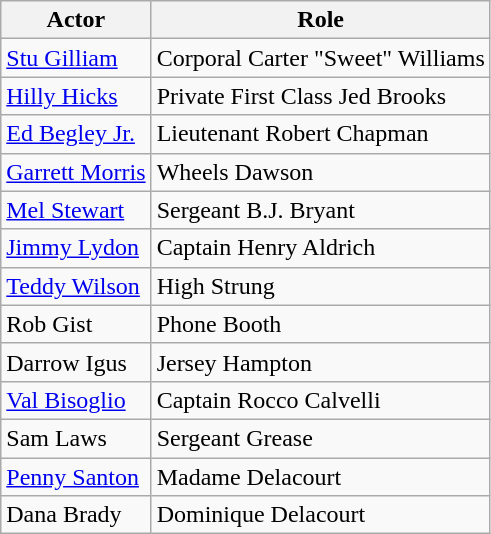<table class="wikitable">
<tr>
<th>Actor</th>
<th>Role</th>
</tr>
<tr>
<td><a href='#'>Stu Gilliam</a></td>
<td>Corporal Carter "Sweet" Williams</td>
</tr>
<tr>
<td><a href='#'>Hilly Hicks</a></td>
<td>Private First Class Jed Brooks</td>
</tr>
<tr>
<td><a href='#'>Ed Begley Jr.</a></td>
<td>Lieutenant Robert Chapman</td>
</tr>
<tr>
<td><a href='#'>Garrett Morris</a></td>
<td>Wheels Dawson</td>
</tr>
<tr>
<td><a href='#'>Mel Stewart</a></td>
<td>Sergeant B.J. Bryant</td>
</tr>
<tr>
<td><a href='#'>Jimmy Lydon</a></td>
<td>Captain Henry Aldrich</td>
</tr>
<tr>
<td><a href='#'>Teddy Wilson</a></td>
<td>High Strung</td>
</tr>
<tr>
<td>Rob Gist</td>
<td>Phone Booth</td>
</tr>
<tr>
<td>Darrow Igus</td>
<td>Jersey Hampton</td>
</tr>
<tr>
<td><a href='#'>Val Bisoglio</a></td>
<td>Captain Rocco Calvelli</td>
</tr>
<tr>
<td>Sam Laws</td>
<td>Sergeant Grease</td>
</tr>
<tr>
<td><a href='#'>Penny Santon</a></td>
<td>Madame Delacourt</td>
</tr>
<tr>
<td>Dana Brady</td>
<td>Dominique Delacourt</td>
</tr>
</table>
